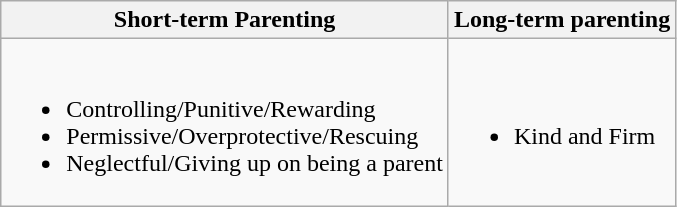<table class="wikitable">
<tr>
<th>Short-term Parenting</th>
<th>Long-term parenting</th>
</tr>
<tr>
<td><br><ul><li>Controlling/Punitive/Rewarding</li><li>Permissive/Overprotective/Rescuing</li><li>Neglectful/Giving up on being a parent</li></ul></td>
<td><br><ul><li>Kind and Firm</li></ul></td>
</tr>
</table>
